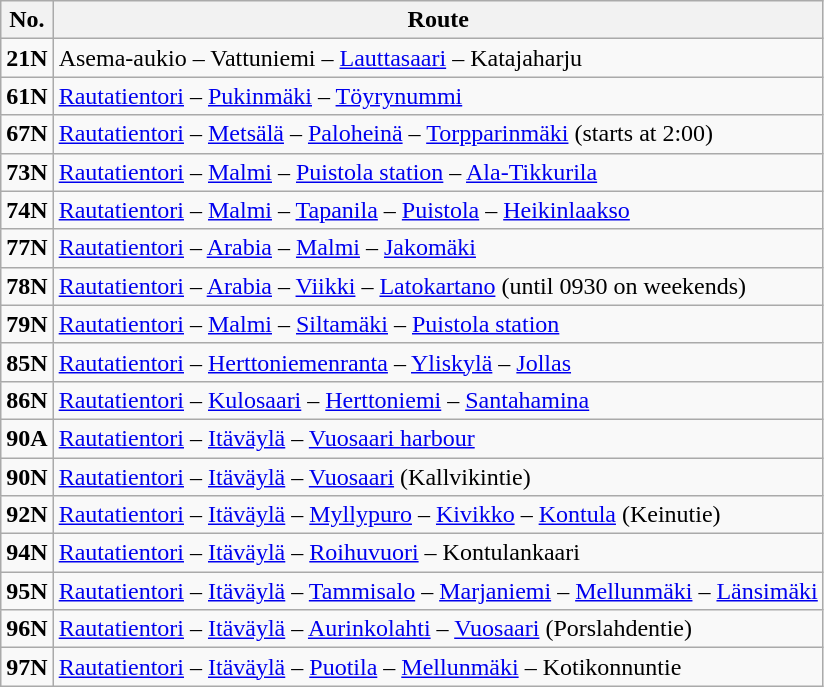<table class="wikitable mw-collapsible mw-collapsed">
<tr>
<th>No.</th>
<th>Route</th>
</tr>
<tr>
<td><strong>21N</strong></td>
<td>Asema-aukio – Vattuniemi – <a href='#'>Lauttasaari</a> – Katajaharju</td>
</tr>
<tr>
<td><strong>61N</strong></td>
<td><a href='#'>Rautatientori</a> – <a href='#'>Pukinmäki</a> – <a href='#'>Töyrynummi</a></td>
</tr>
<tr>
<td><strong>67N</strong></td>
<td><a href='#'>Rautatientori</a> – <a href='#'>Metsälä</a> – <a href='#'>Paloheinä</a> – <a href='#'>Torpparinmäki</a> (starts at 2:00)</td>
</tr>
<tr>
<td><strong>73N</strong></td>
<td><a href='#'>Rautatientori</a> – <a href='#'>Malmi</a> – <a href='#'>Puistola station</a> – <a href='#'>Ala-Tikkurila</a></td>
</tr>
<tr>
<td><strong>74N</strong></td>
<td><a href='#'>Rautatientori</a> – <a href='#'>Malmi</a> – <a href='#'>Tapanila</a> – <a href='#'>Puistola</a> – <a href='#'>Heikinlaakso</a></td>
</tr>
<tr>
<td><strong>77N</strong></td>
<td><a href='#'>Rautatientori</a> – <a href='#'>Arabia</a> – <a href='#'>Malmi</a> – <a href='#'>Jakomäki</a></td>
</tr>
<tr>
<td><strong>78N</strong></td>
<td><a href='#'>Rautatientori</a> – <a href='#'>Arabia</a> – <a href='#'>Viikki</a> – <a href='#'>Latokartano</a> (until 0930 on weekends)</td>
</tr>
<tr>
<td><strong>79N</strong></td>
<td><a href='#'>Rautatientori</a> – <a href='#'>Malmi</a> – <a href='#'>Siltamäki</a> – <a href='#'>Puistola station</a></td>
</tr>
<tr>
<td><strong>85N</strong></td>
<td><a href='#'>Rautatientori</a> – <a href='#'>Herttoniemenranta</a> – <a href='#'>Yliskylä</a> – <a href='#'>Jollas</a></td>
</tr>
<tr>
<td><strong>86N</strong></td>
<td><a href='#'>Rautatientori</a> – <a href='#'>Kulosaari</a> – <a href='#'>Herttoniemi</a> – <a href='#'>Santahamina</a></td>
</tr>
<tr>
<td><strong>90A</strong></td>
<td><a href='#'>Rautatientori</a> – <a href='#'>Itäväylä</a> – <a href='#'>Vuosaari harbour</a></td>
</tr>
<tr>
<td><strong>90N</strong></td>
<td><a href='#'>Rautatientori</a> – <a href='#'>Itäväylä</a> – <a href='#'>Vuosaari</a> (Kallvikintie)</td>
</tr>
<tr>
<td><strong>92N</strong></td>
<td><a href='#'>Rautatientori</a> – <a href='#'>Itäväylä</a> – <a href='#'>Myllypuro</a> – <a href='#'>Kivikko</a> – <a href='#'>Kontula</a> (Keinutie)</td>
</tr>
<tr>
<td><strong>94N</strong></td>
<td><a href='#'>Rautatientori</a> – <a href='#'>Itäväylä</a> – <a href='#'>Roihuvuori</a> – Kontulankaari</td>
</tr>
<tr>
<td><strong>95N</strong></td>
<td><a href='#'>Rautatientori</a> – <a href='#'>Itäväylä</a> – <a href='#'>Tammisalo</a> – <a href='#'>Marjaniemi</a> – <a href='#'>Mellunmäki</a> – <a href='#'>Länsimäki</a></td>
</tr>
<tr>
<td><strong>96N</strong></td>
<td><a href='#'>Rautatientori</a> – <a href='#'>Itäväylä</a> – <a href='#'>Aurinkolahti</a> – <a href='#'>Vuosaari</a> (Porslahdentie)</td>
</tr>
<tr>
<td><strong>97N</strong></td>
<td><a href='#'>Rautatientori</a> – <a href='#'>Itäväylä</a> – <a href='#'>Puotila</a> – <a href='#'>Mellunmäki</a> – Kotikonnuntie</td>
</tr>
</table>
